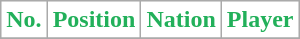<table class="wikitable sortable">
<tr>
<th style="background:white; color:#22B05A;" scope=col>No.</th>
<th style="background:white; color:#22B05A;" scope=col>Position</th>
<th style="background:white; color:#22B05A;" scope=col>Nation</th>
<th style="background:white; color:#22B05A;" scope=col>Player</th>
</tr>
<tr>
</tr>
</table>
